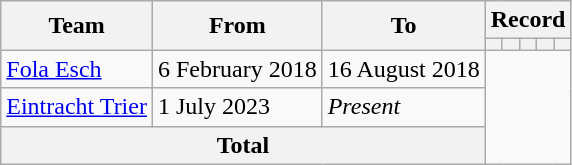<table class=wikitable style=text-align:center>
<tr>
<th rowspan=2>Team</th>
<th rowspan=2>From</th>
<th rowspan=2>To</th>
<th colspan=5>Record</th>
</tr>
<tr>
<th></th>
<th></th>
<th></th>
<th></th>
<th></th>
</tr>
<tr>
<td align=left><a href='#'>Fola Esch</a></td>
<td align=left>6 February 2018</td>
<td align=left>16 August 2018<br></td>
</tr>
<tr>
<td align=left><a href='#'>Eintracht Trier</a></td>
<td align=left>1 July 2023</td>
<td align=left><em>Present</em><br></td>
</tr>
<tr>
<th colspan=3>Total<br></th>
</tr>
</table>
